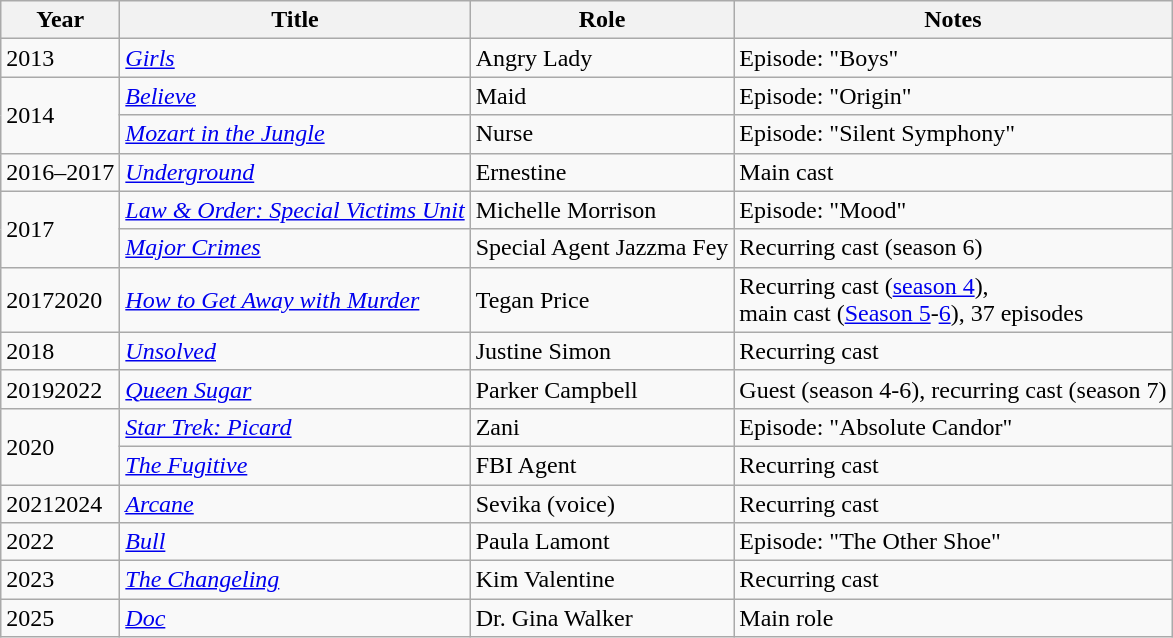<table class="wikitable sortable">
<tr>
<th>Year</th>
<th>Title</th>
<th>Role</th>
<th>Notes</th>
</tr>
<tr>
<td>2013</td>
<td><em><a href='#'>Girls</a></em></td>
<td>Angry Lady</td>
<td>Episode: "Boys"</td>
</tr>
<tr>
<td rowspan="2">2014</td>
<td><em><a href='#'>Believe</a></em></td>
<td>Maid</td>
<td>Episode: "Origin"</td>
</tr>
<tr>
<td><em><a href='#'>Mozart in the Jungle</a></em></td>
<td>Nurse</td>
<td>Episode: "Silent Symphony"</td>
</tr>
<tr>
<td>2016–2017</td>
<td><em><a href='#'>Underground</a></em></td>
<td>Ernestine</td>
<td>Main cast</td>
</tr>
<tr>
<td rowspan="2">2017</td>
<td><em><a href='#'>Law & Order: Special Victims Unit</a></em></td>
<td>Michelle Morrison</td>
<td>Episode: "Mood"</td>
</tr>
<tr>
<td><em><a href='#'>Major Crimes</a></em></td>
<td>Special Agent Jazzma Fey</td>
<td>Recurring cast (season 6)</td>
</tr>
<tr>
<td>20172020</td>
<td><em><a href='#'>How to Get Away with Murder</a></em></td>
<td>Tegan Price</td>
<td>Recurring cast (<a href='#'>season 4</a>),<br>main cast (<a href='#'>Season 5</a>-<a href='#'>6</a>),
37 episodes</td>
</tr>
<tr>
<td>2018</td>
<td><em><a href='#'>Unsolved</a></em></td>
<td>Justine Simon</td>
<td>Recurring cast</td>
</tr>
<tr>
<td>20192022</td>
<td><em><a href='#'>Queen Sugar</a></em></td>
<td>Parker Campbell</td>
<td>Guest (season 4-6), recurring cast (season 7)</td>
</tr>
<tr>
<td rowspan="2">2020</td>
<td><em><a href='#'>Star Trek: Picard</a></em></td>
<td>Zani</td>
<td>Episode: "Absolute Candor"</td>
</tr>
<tr>
<td><em><a href='#'>The Fugitive</a></em></td>
<td>FBI Agent</td>
<td>Recurring cast</td>
</tr>
<tr>
<td>20212024</td>
<td><em><a href='#'>Arcane</a></em></td>
<td>Sevika (voice)</td>
<td>Recurring cast</td>
</tr>
<tr>
<td>2022</td>
<td><em><a href='#'>Bull</a></em></td>
<td>Paula Lamont</td>
<td>Episode: "The Other Shoe"</td>
</tr>
<tr>
<td>2023</td>
<td><em><a href='#'>The Changeling</a></em></td>
<td>Kim Valentine</td>
<td>Recurring cast</td>
</tr>
<tr>
<td>2025</td>
<td><em><a href='#'>Doc</a></td>
<td>Dr. Gina Walker</td>
<td>Main role</td>
</tr>
</table>
